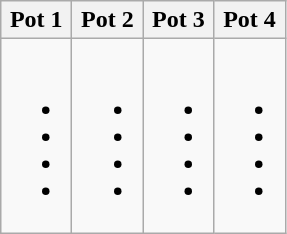<table class="wikitable">
<tr>
<th>Pot 1</th>
<th>Pot 2</th>
<th>Pot 3</th>
<th>Pot 4</th>
</tr>
<tr>
<td><br><ul><li></li><li></li><li></li><li></li></ul></td>
<td><br><ul><li></li><li></li><li></li><li></li></ul></td>
<td><br><ul><li></li><li></li><li></li><li></li></ul></td>
<td><br><ul><li></li><li></li><li></li><li></li></ul></td>
</tr>
</table>
